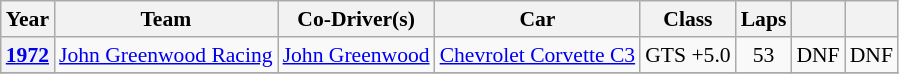<table class="wikitable" style="text-align:center; font-size:90%">
<tr>
<th>Year</th>
<th>Team</th>
<th>Co-Driver(s)</th>
<th>Car</th>
<th>Class</th>
<th>Laps</th>
<th></th>
<th></th>
</tr>
<tr>
<th><a href='#'>1972</a></th>
<td align="left"> <a href='#'>John Greenwood Racing</a></td>
<td align="left"> <a href='#'>John Greenwood</a></td>
<td align="left"><a href='#'>Chevrolet Corvette C3</a></td>
<td>GTS +5.0</td>
<td>53</td>
<td>DNF</td>
<td>DNF</td>
</tr>
<tr>
</tr>
</table>
